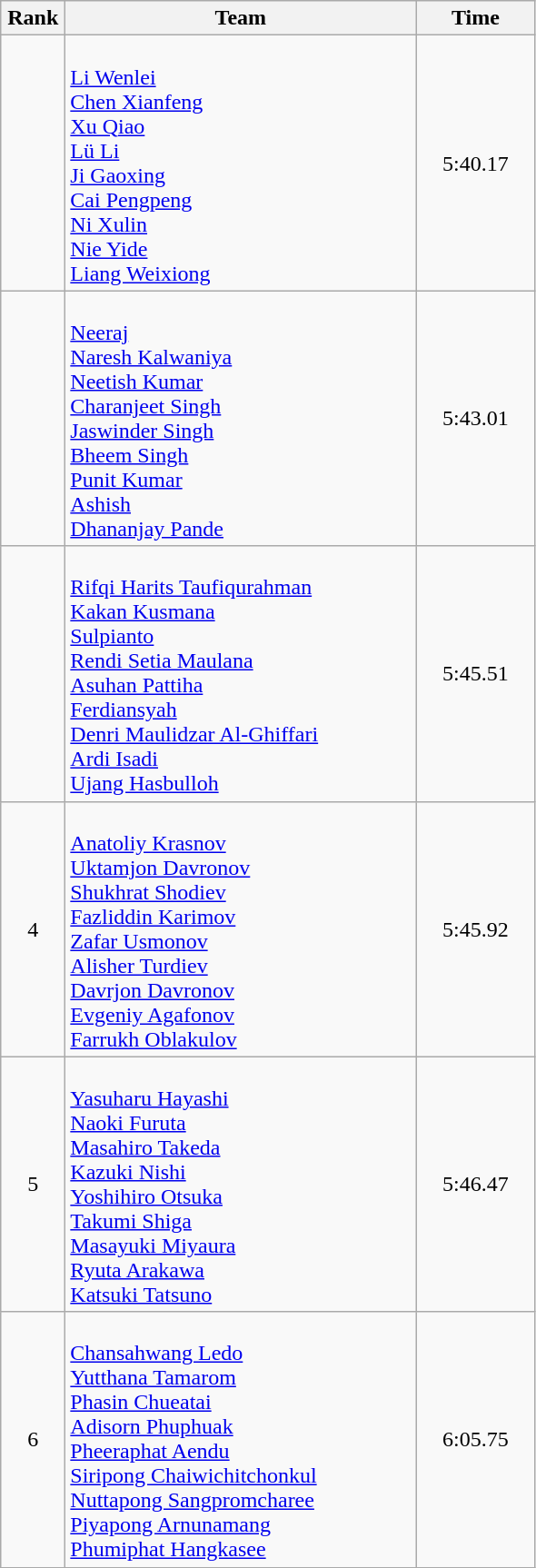<table class=wikitable style="text-align:center">
<tr>
<th width=40>Rank</th>
<th width=250>Team</th>
<th width=80>Time</th>
</tr>
<tr>
<td></td>
<td align="left"><br><a href='#'>Li Wenlei</a><br><a href='#'>Chen Xianfeng</a><br><a href='#'>Xu Qiao</a><br><a href='#'>Lü Li</a><br><a href='#'>Ji Gaoxing</a><br><a href='#'>Cai Pengpeng</a><br><a href='#'>Ni Xulin</a><br><a href='#'>Nie Yide</a><br><a href='#'>Liang Weixiong</a></td>
<td>5:40.17</td>
</tr>
<tr>
<td></td>
<td align="left"><br><a href='#'>Neeraj</a><br><a href='#'>Naresh Kalwaniya</a><br><a href='#'>Neetish Kumar</a><br><a href='#'>Charanjeet Singh</a><br><a href='#'>Jaswinder Singh</a><br><a href='#'>Bheem Singh</a><br><a href='#'>Punit Kumar</a><br><a href='#'>Ashish</a><br><a href='#'>Dhananjay Pande</a></td>
<td>5:43.01</td>
</tr>
<tr>
<td></td>
<td align="left"><br><a href='#'>Rifqi Harits Taufiqurahman</a><br><a href='#'>Kakan Kusmana</a><br><a href='#'>Sulpianto</a><br><a href='#'>Rendi Setia Maulana</a><br><a href='#'>Asuhan Pattiha</a><br><a href='#'>Ferdiansyah</a><br><a href='#'>Denri Maulidzar Al-Ghiffari</a><br><a href='#'>Ardi Isadi</a><br><a href='#'>Ujang Hasbulloh</a></td>
<td>5:45.51</td>
</tr>
<tr>
<td>4</td>
<td align="left"><br><a href='#'>Anatoliy Krasnov</a><br><a href='#'>Uktamjon Davronov</a><br><a href='#'>Shukhrat Shodiev</a><br><a href='#'>Fazliddin Karimov</a><br><a href='#'>Zafar Usmonov</a><br><a href='#'>Alisher Turdiev</a><br><a href='#'>Davrjon Davronov</a><br><a href='#'>Evgeniy Agafonov</a><br><a href='#'>Farrukh Oblakulov</a></td>
<td>5:45.92</td>
</tr>
<tr>
<td>5</td>
<td align="left"><br><a href='#'>Yasuharu Hayashi</a><br><a href='#'>Naoki Furuta</a><br><a href='#'>Masahiro Takeda</a><br><a href='#'>Kazuki Nishi</a><br><a href='#'>Yoshihiro Otsuka</a><br><a href='#'>Takumi Shiga</a><br><a href='#'>Masayuki Miyaura</a><br><a href='#'>Ryuta Arakawa</a><br><a href='#'>Katsuki Tatsuno</a></td>
<td>5:46.47</td>
</tr>
<tr>
<td>6</td>
<td align="left"><br><a href='#'>Chansahwang Ledo</a><br><a href='#'>Yutthana Tamarom</a><br><a href='#'>Phasin Chueatai</a><br><a href='#'>Adisorn Phuphuak</a><br><a href='#'>Pheeraphat Aendu</a><br><a href='#'>Siripong Chaiwichitchonkul</a><br><a href='#'>Nuttapong Sangpromcharee</a><br><a href='#'>Piyapong Arnunamang</a><br><a href='#'>Phumiphat Hangkasee</a></td>
<td>6:05.75</td>
</tr>
</table>
